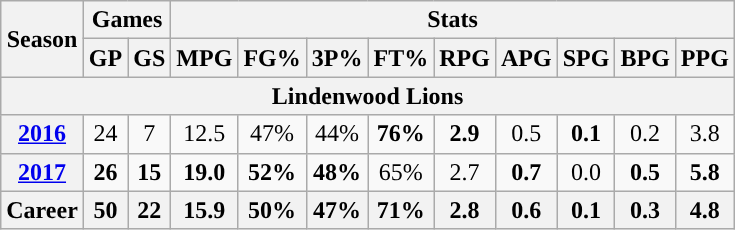<table class="wikitable" style="text-align:center;">
<tr>
<th rowspan="2">Season</th>
<th colspan="2">Games</th>
<th colspan="9">Stats</th>
</tr>
<tr>
<th>GP</th>
<th>GS</th>
<th>MPG</th>
<th>FG%</th>
<th>3P%</th>
<th>FT%</th>
<th>RPG</th>
<th>APG</th>
<th>SPG</th>
<th>BPG</th>
<th>PPG</th>
</tr>
<tr>
<th colspan="12">Lindenwood Lions</th>
</tr>
<tr>
<th><a href='#'>2016</a></th>
<td>24</td>
<td>7</td>
<td>12.5</td>
<td>47%</td>
<td>44%</td>
<td><strong>76%</strong></td>
<td><strong>2.9</strong></td>
<td>0.5</td>
<td><strong>0.1</strong></td>
<td>0.2</td>
<td>3.8</td>
</tr>
<tr>
<th><a href='#'>2017</a></th>
<td><strong>26</strong></td>
<td><strong>15</strong></td>
<td><strong>19.0</strong></td>
<td><strong>52%</strong></td>
<td><strong>48%</strong></td>
<td>65%</td>
<td>2.7</td>
<td><strong>0.7</strong></td>
<td>0.0</td>
<td><strong>0.5</strong></td>
<td><strong>5.8</strong></td>
</tr>
<tr>
<th>Career</th>
<th>50</th>
<th>22</th>
<th>15.9</th>
<th>50%</th>
<th>47%</th>
<th>71%</th>
<th>2.8</th>
<th>0.6</th>
<th>0.1</th>
<th>0.3</th>
<th>4.8</th>
</tr>
</table>
